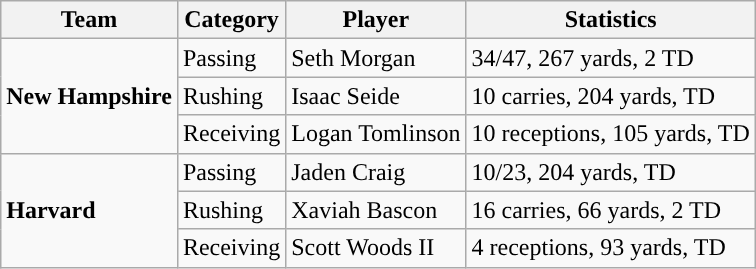<table class="wikitable" style="float: right;">
<tr>
<th>Team</th>
<th>Category</th>
<th>Player</th>
<th>Statistics</th>
</tr>
<tr>
<td rowspan=3><strong>New Hampshire</strong></td>
<td>Passing</td>
<td>Seth Morgan</td>
<td>34/47, 267 yards, 2 TD</td>
</tr>
<tr>
<td>Rushing</td>
<td>Isaac Seide</td>
<td>10 carries, 204 yards, TD</td>
</tr>
<tr>
<td>Receiving</td>
<td>Logan Tomlinson</td>
<td>10 receptions, 105 yards, TD</td>
</tr>
<tr>
<td rowspan=3><strong>Harvard</strong></td>
<td>Passing</td>
<td>Jaden Craig</td>
<td>10/23, 204 yards, TD</td>
</tr>
<tr>
<td>Rushing</td>
<td>Xaviah Bascon</td>
<td>16 carries, 66 yards, 2 TD</td>
</tr>
<tr>
<td>Receiving</td>
<td>Scott Woods II</td>
<td>4 receptions, 93 yards, TD</td>
</tr>
</table>
